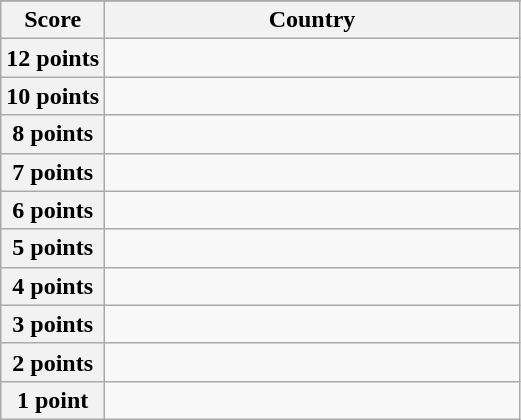<table class="wikitable">
<tr>
</tr>
<tr>
<th scope="col" width="20%">Score</th>
<th scope="col">Country</th>
</tr>
<tr>
<th scope="row">12 points</th>
<td></td>
</tr>
<tr>
<th scope="row">10 points</th>
<td></td>
</tr>
<tr>
<th scope="row">8 points</th>
<td></td>
</tr>
<tr>
<th scope="row">7 points</th>
<td></td>
</tr>
<tr>
<th scope="row">6 points</th>
<td></td>
</tr>
<tr>
<th scope="row">5 points</th>
<td></td>
</tr>
<tr>
<th scope="row">4 points</th>
<td></td>
</tr>
<tr>
<th scope="row">3 points</th>
<td></td>
</tr>
<tr>
<th scope="row">2 points</th>
<td></td>
</tr>
<tr>
<th scope="row">1 point</th>
<td></td>
</tr>
</table>
